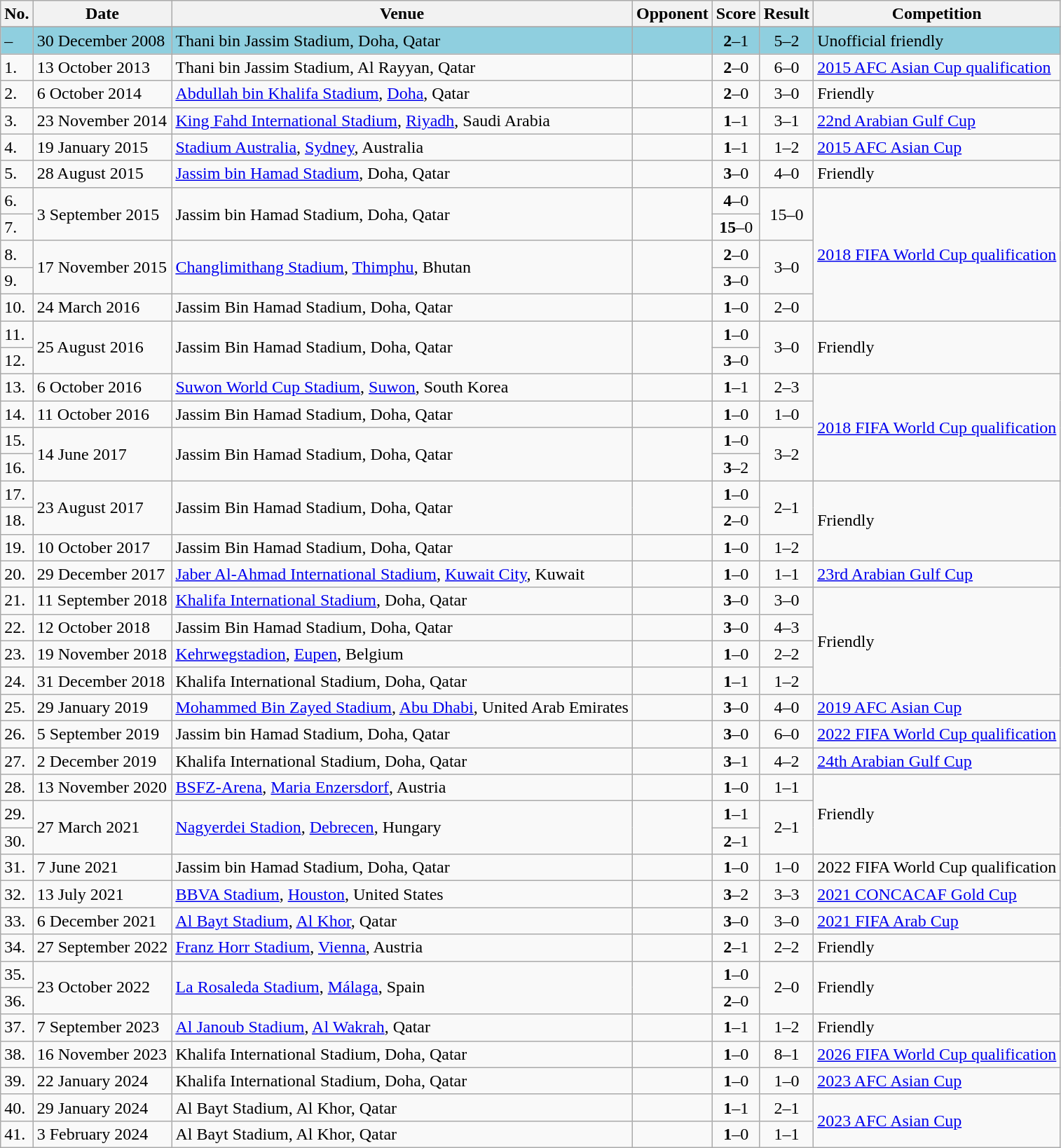<table class="wikitable sortable">
<tr>
<th>No.</th>
<th>Date</th>
<th>Venue</th>
<th>Opponent</th>
<th>Score</th>
<th>Result</th>
<th>Competition</th>
</tr>
<tr style="background:#8fcfdf;">
</tr>
<tr style="background:#8fcfdf;">
<td>–</td>
<td>30 December 2008</td>
<td>Thani bin Jassim Stadium, Doha, Qatar</td>
<td></td>
<td align=center><strong>2</strong>–1</td>
<td align=center>5–2</td>
<td>Unofficial friendly</td>
</tr>
<tr>
<td>1.</td>
<td>13 October 2013</td>
<td>Thani bin Jassim Stadium, Al Rayyan, Qatar</td>
<td></td>
<td align="center"><strong>2</strong>–0</td>
<td align="center">6–0</td>
<td><a href='#'>2015 AFC Asian Cup qualification</a></td>
</tr>
<tr>
<td>2.</td>
<td>6 October 2014</td>
<td><a href='#'>Abdullah bin Khalifa Stadium</a>, <a href='#'>Doha</a>, Qatar</td>
<td></td>
<td align="center"><strong>2</strong>–0</td>
<td align="center">3–0</td>
<td>Friendly</td>
</tr>
<tr>
<td>3.</td>
<td>23 November 2014</td>
<td><a href='#'>King Fahd International Stadium</a>, <a href='#'>Riyadh</a>, Saudi Arabia</td>
<td></td>
<td align="center"><strong>1</strong>–1</td>
<td align="center">3–1</td>
<td><a href='#'>22nd Arabian Gulf Cup</a></td>
</tr>
<tr>
<td>4.</td>
<td>19 January 2015</td>
<td><a href='#'>Stadium Australia</a>, <a href='#'>Sydney</a>, Australia</td>
<td></td>
<td align="center"><strong>1</strong>–1</td>
<td align="center">1–2</td>
<td><a href='#'>2015 AFC Asian Cup</a></td>
</tr>
<tr>
<td>5.</td>
<td>28 August 2015</td>
<td><a href='#'>Jassim bin Hamad Stadium</a>, Doha, Qatar</td>
<td></td>
<td align="center"><strong>3</strong>–0</td>
<td align="center">4–0</td>
<td>Friendly</td>
</tr>
<tr>
<td>6.</td>
<td rowspan=2>3 September 2015</td>
<td rowspan=2>Jassim bin Hamad Stadium, Doha, Qatar</td>
<td rowspan=2></td>
<td align="center"><strong>4</strong>–0</td>
<td rowspan=2 align="center">15–0</td>
<td rowspan=5><a href='#'>2018 FIFA World Cup qualification</a></td>
</tr>
<tr>
<td>7.</td>
<td align="center"><strong>15</strong>–0</td>
</tr>
<tr>
<td>8.</td>
<td rowspan=2>17 November 2015</td>
<td rowspan=2><a href='#'>Changlimithang Stadium</a>, <a href='#'>Thimphu</a>, Bhutan</td>
<td rowspan=2></td>
<td align="center"><strong>2</strong>–0</td>
<td rowspan=2 align="center">3–0</td>
</tr>
<tr>
<td>9.</td>
<td align="center"><strong>3</strong>–0</td>
</tr>
<tr>
<td>10.</td>
<td>24 March 2016</td>
<td>Jassim Bin Hamad Stadium, Doha, Qatar</td>
<td></td>
<td align="center"><strong>1</strong>–0</td>
<td align="center">2–0</td>
</tr>
<tr>
<td>11.</td>
<td rowspan=2>25 August 2016</td>
<td rowspan=2>Jassim Bin Hamad Stadium, Doha, Qatar</td>
<td rowspan=2></td>
<td align="center"><strong>1</strong>–0</td>
<td rowspan=2 align="center">3–0</td>
<td rowspan=2>Friendly</td>
</tr>
<tr>
<td>12.</td>
<td align="center"><strong>3</strong>–0</td>
</tr>
<tr>
<td>13.</td>
<td>6 October 2016</td>
<td><a href='#'>Suwon World Cup Stadium</a>, <a href='#'>Suwon</a>, South Korea</td>
<td></td>
<td align="center"><strong>1</strong>–1</td>
<td align="center">2–3</td>
<td rowspan=4><a href='#'>2018 FIFA World Cup qualification</a></td>
</tr>
<tr>
<td>14.</td>
<td>11 October 2016</td>
<td>Jassim Bin Hamad Stadium, Doha, Qatar</td>
<td></td>
<td align="center"><strong>1</strong>–0</td>
<td align="center">1–0</td>
</tr>
<tr>
<td>15.</td>
<td rowspan=2>14 June 2017</td>
<td rowspan=2>Jassim Bin Hamad Stadium, Doha, Qatar</td>
<td rowspan=2></td>
<td align="center"><strong>1</strong>–0</td>
<td rowspan=2 align="center">3–2</td>
</tr>
<tr>
<td>16.</td>
<td align="center"><strong>3</strong>–2</td>
</tr>
<tr>
<td>17.</td>
<td rowspan=2>23 August 2017</td>
<td rowspan=2>Jassim Bin Hamad Stadium, Doha, Qatar</td>
<td rowspan=2></td>
<td align="center"><strong>1</strong>–0</td>
<td rowspan=2 align="center">2–1</td>
<td rowspan=3>Friendly</td>
</tr>
<tr>
<td>18.</td>
<td align="center"><strong>2</strong>–0</td>
</tr>
<tr>
<td>19.</td>
<td>10 October 2017</td>
<td>Jassim Bin Hamad Stadium, Doha, Qatar</td>
<td></td>
<td align="center"><strong>1</strong>–0</td>
<td align="center">1–2</td>
</tr>
<tr>
<td>20.</td>
<td>29 December 2017</td>
<td><a href='#'>Jaber Al-Ahmad International Stadium</a>, <a href='#'>Kuwait City</a>, Kuwait</td>
<td></td>
<td align=center><strong>1</strong>–0</td>
<td align=center>1–1</td>
<td><a href='#'>23rd Arabian Gulf Cup</a></td>
</tr>
<tr>
<td>21.</td>
<td>11 September 2018</td>
<td><a href='#'>Khalifa International Stadium</a>, Doha, Qatar</td>
<td></td>
<td align=center><strong>3</strong>–0</td>
<td align=center>3–0</td>
<td rowspan=4>Friendly</td>
</tr>
<tr>
<td>22.</td>
<td>12 October 2018</td>
<td>Jassim Bin Hamad Stadium, Doha, Qatar</td>
<td></td>
<td align="center"><strong>3</strong>–0</td>
<td align="center">4–3</td>
</tr>
<tr>
<td>23.</td>
<td>19 November 2018</td>
<td><a href='#'>Kehrwegstadion</a>, <a href='#'>Eupen</a>, Belgium</td>
<td></td>
<td align=center><strong>1</strong>–0</td>
<td align=center>2–2</td>
</tr>
<tr>
<td>24.</td>
<td>31 December 2018</td>
<td>Khalifa International Stadium, Doha, Qatar</td>
<td></td>
<td align=center><strong>1</strong>–1</td>
<td align=center>1–2</td>
</tr>
<tr>
<td>25.</td>
<td>29 January 2019</td>
<td><a href='#'>Mohammed Bin Zayed Stadium</a>, <a href='#'>Abu Dhabi</a>, United Arab Emirates</td>
<td></td>
<td align=center><strong>3</strong>–0</td>
<td align=center>4–0</td>
<td><a href='#'>2019 AFC Asian Cup</a></td>
</tr>
<tr>
<td>26.</td>
<td>5 September 2019</td>
<td>Jassim bin Hamad Stadium, Doha, Qatar</td>
<td></td>
<td align=center><strong>3</strong>–0</td>
<td align=center>6–0</td>
<td><a href='#'>2022 FIFA World Cup qualification</a></td>
</tr>
<tr>
<td>27.</td>
<td>2 December 2019</td>
<td>Khalifa International Stadium, Doha, Qatar</td>
<td></td>
<td align=center><strong>3</strong>–1</td>
<td align=center>4–2</td>
<td><a href='#'>24th Arabian Gulf Cup</a></td>
</tr>
<tr>
<td>28.</td>
<td>13 November 2020</td>
<td><a href='#'>BSFZ-Arena</a>, <a href='#'>Maria Enzersdorf</a>, Austria</td>
<td></td>
<td align=center><strong>1</strong>–0</td>
<td align=center>1–1</td>
<td rowspan=3>Friendly</td>
</tr>
<tr>
<td>29.</td>
<td rowspan=2>27 March 2021</td>
<td rowspan=2><a href='#'>Nagyerdei Stadion</a>, <a href='#'>Debrecen</a>, Hungary</td>
<td rowspan=2></td>
<td align=center><strong>1</strong>–1</td>
<td align=center rowspan=2>2–1</td>
</tr>
<tr>
<td>30.</td>
<td align="center"><strong>2</strong>–1</td>
</tr>
<tr>
<td>31.</td>
<td>7 June 2021</td>
<td>Jassim bin Hamad Stadium, Doha, Qatar</td>
<td></td>
<td align=center><strong>1</strong>–0</td>
<td align=center>1–0</td>
<td>2022 FIFA World Cup qualification</td>
</tr>
<tr>
<td>32.</td>
<td>13 July 2021</td>
<td><a href='#'>BBVA Stadium</a>, <a href='#'>Houston</a>, United States</td>
<td></td>
<td align=center><strong>3</strong>–2</td>
<td align=center>3–3</td>
<td><a href='#'>2021 CONCACAF Gold Cup</a></td>
</tr>
<tr>
<td>33.</td>
<td>6 December 2021</td>
<td><a href='#'>Al Bayt Stadium</a>, <a href='#'>Al Khor</a>, Qatar</td>
<td></td>
<td align=center><strong>3</strong>–0</td>
<td align=center>3–0</td>
<td><a href='#'>2021 FIFA Arab Cup</a></td>
</tr>
<tr>
<td>34.</td>
<td>27 September 2022</td>
<td><a href='#'>Franz Horr Stadium</a>, <a href='#'>Vienna</a>, Austria</td>
<td></td>
<td align=center><strong>2</strong>–1</td>
<td align=center>2–2</td>
<td>Friendly</td>
</tr>
<tr>
<td>35.</td>
<td rowspan=2>23 October 2022</td>
<td rowspan=2><a href='#'>La Rosaleda Stadium</a>, <a href='#'>Málaga</a>, Spain</td>
<td rowspan=2></td>
<td align=center><strong>1</strong>–0</td>
<td align=center rowspan=2>2–0</td>
<td rowspan=2>Friendly</td>
</tr>
<tr>
<td>36.</td>
<td align="center"><strong>2</strong>–0</td>
</tr>
<tr>
<td>37.</td>
<td>7 September 2023</td>
<td><a href='#'>Al Janoub Stadium</a>, <a href='#'>Al Wakrah</a>, Qatar</td>
<td></td>
<td align="center"><strong>1</strong>–1</td>
<td align="center">1–2</td>
<td>Friendly</td>
</tr>
<tr>
<td>38.</td>
<td>16 November 2023</td>
<td>Khalifa International Stadium, Doha, Qatar</td>
<td></td>
<td align="center"><strong>1</strong>–0</td>
<td align="center">8–1</td>
<td><a href='#'>2026 FIFA World Cup qualification</a></td>
</tr>
<tr>
<td>39.</td>
<td>22 January 2024</td>
<td>Khalifa International Stadium, Doha, Qatar</td>
<td></td>
<td align="center"><strong>1</strong>–0</td>
<td align="center">1–0</td>
<td><a href='#'>2023 AFC Asian Cup</a></td>
</tr>
<tr>
<td>40.</td>
<td>29 January 2024</td>
<td>Al Bayt Stadium, Al Khor, Qatar</td>
<td></td>
<td align="center"><strong>1</strong>–1</td>
<td align="center">2–1</td>
<td rowspan=2><a href='#'>2023 AFC Asian Cup</a></td>
</tr>
<tr>
<td>41.</td>
<td>3 February 2024</td>
<td>Al Bayt Stadium, Al Khor, Qatar</td>
<td></td>
<td align="center"><strong>1</strong>–0</td>
<td align="center">1–1 </td>
</tr>
</table>
